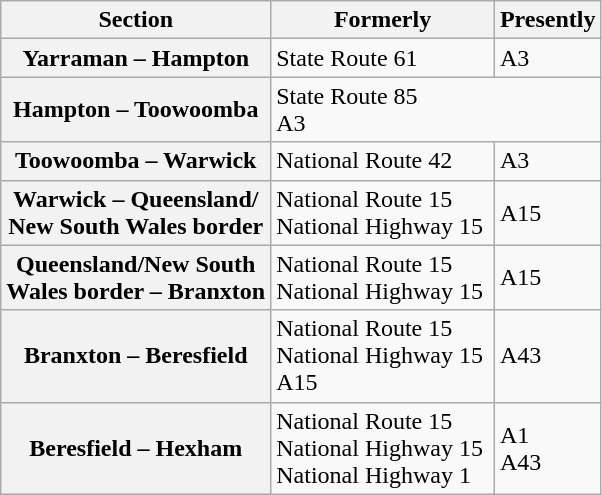<table class=wikitable>
<tr>
<th>Section</th>
<th>Formerly</th>
<th>Presently</th>
</tr>
<tr>
<th>Yarraman – Hampton</th>
<td> State Route 61 </td>
<td> A3 </td>
</tr>
<tr>
<th>Hampton – Toowoomba</th>
<td colspan=2> State Route 85 <br> A3 </td>
</tr>
<tr>
<th>Toowoomba – Warwick</th>
<td> National Route 42 </td>
<td> A3 </td>
</tr>
<tr>
<th>Warwick – Queensland/<br>New South Wales border</th>
<td> National Route 15 <br> National Highway 15 </td>
<td> A15 </td>
</tr>
<tr>
<th>Queensland/New South<br>Wales border – Branxton</th>
<td> National Route 15 <br> National Highway 15 </td>
<td> A15 </td>
</tr>
<tr>
<th>Branxton – Beresfield</th>
<td> National Route 15 <br> National Highway 15 <br> A15 </td>
<td> A43 </td>
</tr>
<tr>
<th>Beresfield – Hexham</th>
<td> National Route 15 <br> National Highway 15 <br> National Highway 1 </td>
<td> A1 <br> A43 </td>
</tr>
</table>
